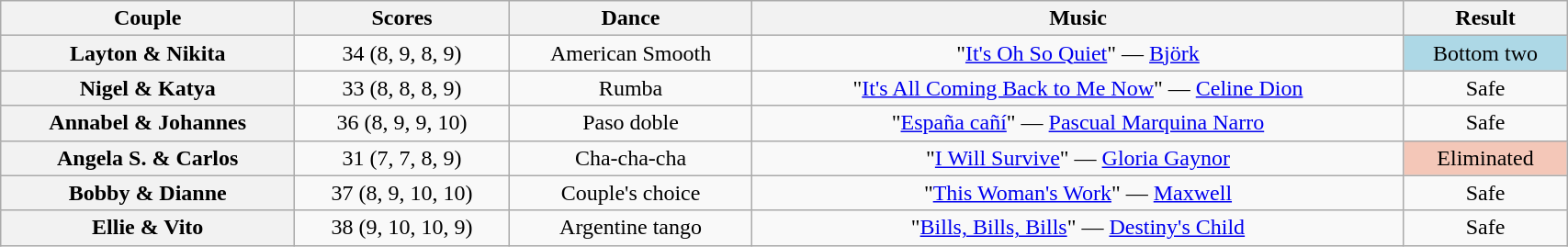<table class="wikitable sortable" style="text-align:center; width: 90%">
<tr>
<th scope="col">Couple</th>
<th scope="col">Scores</th>
<th class="unsortable" scope="col">Dance</th>
<th class="unsortable" scope="col">Music</th>
<th class="unsortable" scope="col">Result</th>
</tr>
<tr>
<th scope="row">Layton & Nikita</th>
<td>34 (8, 9, 8, 9)</td>
<td>American Smooth</td>
<td>"<a href='#'>It's Oh So Quiet</a>" — <a href='#'>Björk</a></td>
<td bgcolor="lightblue">Bottom two</td>
</tr>
<tr>
<th scope="row">Nigel & Katya</th>
<td>33 (8, 8, 8, 9)</td>
<td>Rumba</td>
<td>"<a href='#'>It's All Coming Back to Me Now</a>" — <a href='#'>Celine Dion</a></td>
<td>Safe</td>
</tr>
<tr>
<th scope="row">Annabel & Johannes</th>
<td>36 (8, 9, 9, 10)</td>
<td>Paso doble</td>
<td>"<a href='#'>España cañí</a>" — <a href='#'>Pascual Marquina Narro</a></td>
<td>Safe</td>
</tr>
<tr>
<th scope="row">Angela S. & Carlos</th>
<td>31 (7, 7, 8, 9)</td>
<td>Cha-cha-cha</td>
<td>"<a href='#'>I Will Survive</a>" — <a href='#'>Gloria Gaynor</a></td>
<td bgcolor="f4c7b8">Eliminated</td>
</tr>
<tr>
<th scope="row">Bobby & Dianne</th>
<td>37 (8, 9, 10, 10)</td>
<td>Couple's choice</td>
<td>"<a href='#'>This Woman's Work</a>" — <a href='#'>Maxwell</a></td>
<td>Safe</td>
</tr>
<tr>
<th scope="row">Ellie & Vito</th>
<td>38 (9, 10, 10, 9)</td>
<td>Argentine tango</td>
<td>"<a href='#'>Bills, Bills, Bills</a>" — <a href='#'>Destiny's Child</a></td>
<td>Safe</td>
</tr>
</table>
